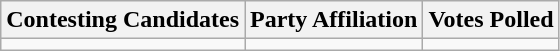<table class="wikitable sortable">
<tr>
<th>Contesting Candidates</th>
<th>Party Affiliation</th>
<th>Votes Polled</th>
</tr>
<tr>
<td></td>
<td></td>
<td></td>
</tr>
</table>
